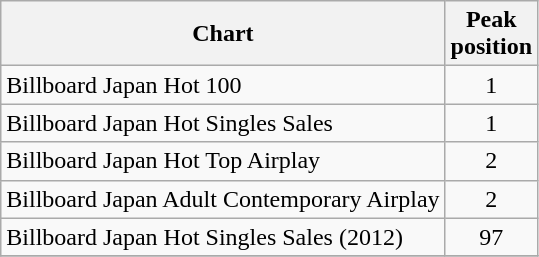<table class="wikitable sortable">
<tr>
<th>Chart</th>
<th>Peak<br>position</th>
</tr>
<tr>
<td>Billboard Japan Hot 100</td>
<td align="center">1</td>
</tr>
<tr>
<td>Billboard Japan Hot Singles Sales</td>
<td align="center">1</td>
</tr>
<tr>
<td>Billboard Japan Hot Top Airplay</td>
<td align="center">2</td>
</tr>
<tr>
<td>Billboard Japan Adult Contemporary Airplay</td>
<td align="center">2</td>
</tr>
<tr>
<td>Billboard Japan Hot Singles Sales (2012)</td>
<td align="center">97</td>
</tr>
<tr>
</tr>
</table>
